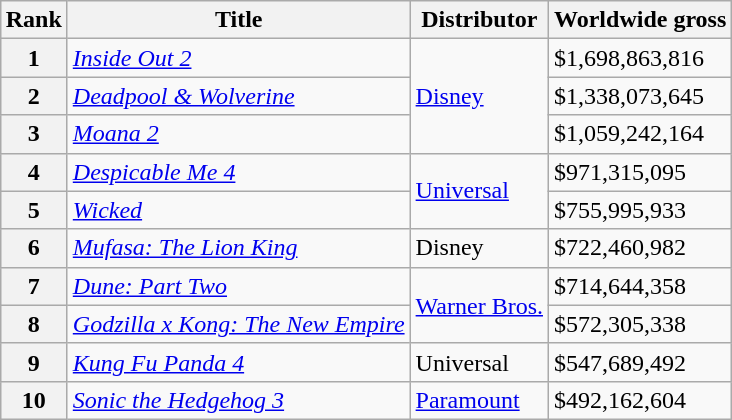<table class="wikitable sortable" style="margin:auto; text-align:left">
<tr>
<th>Rank</th>
<th>Title</th>
<th>Distributor</th>
<th>Worldwide gross</th>
</tr>
<tr>
<th>1</th>
<td><em><a href='#'>Inside Out 2</a></em></td>
<td rowspan="3"><a href='#'>Disney</a></td>
<td>$1,698,863,816</td>
</tr>
<tr>
<th>2</th>
<td><em><a href='#'>Deadpool & Wolverine</a></em></td>
<td>$1,338,073,645</td>
</tr>
<tr>
<th>3</th>
<td><em><a href='#'>Moana 2</a></em></td>
<td>$1,059,242,164</td>
</tr>
<tr>
<th>4</th>
<td><em><a href='#'>Despicable Me 4</a></em></td>
<td rowspan="2"><a href='#'>Universal</a></td>
<td>$971,315,095</td>
</tr>
<tr>
<th>5</th>
<td><em><a href='#'>Wicked</a></em></td>
<td>$755,995,933</td>
</tr>
<tr>
<th>6</th>
<td><em><a href='#'>Mufasa: The Lion King</a></em></td>
<td>Disney</td>
<td>$722,460,982</td>
</tr>
<tr>
<th>7</th>
<td><em><a href='#'>Dune: Part Two</a></em></td>
<td rowspan="2"><a href='#'>Warner Bros.</a></td>
<td>$714,644,358</td>
</tr>
<tr>
<th>8</th>
<td><em><a href='#'>Godzilla x Kong: The New Empire</a></em></td>
<td>$572,305,338</td>
</tr>
<tr>
<th>9</th>
<td><em><a href='#'>Kung Fu Panda 4</a></em></td>
<td>Universal</td>
<td>$547,689,492</td>
</tr>
<tr>
<th>10</th>
<td><em><a href='#'>Sonic the Hedgehog 3</a></em></td>
<td><a href='#'>Paramount</a></td>
<td>$492,162,604</td>
</tr>
</table>
